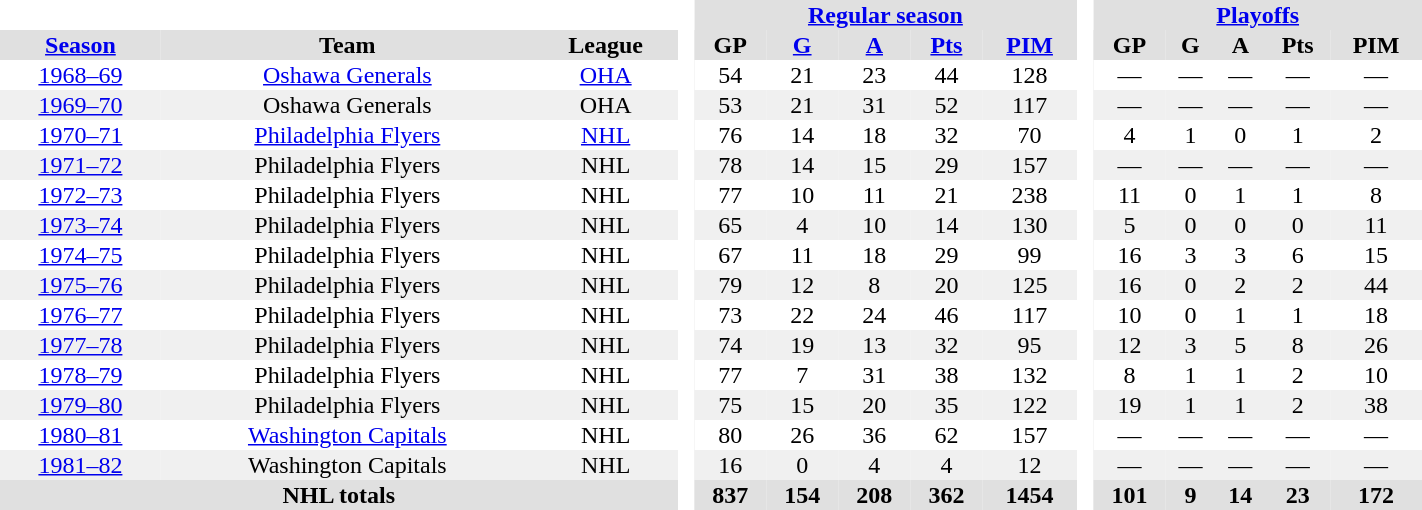<table BORDER="0" CELLPADDING="1" CELLSPACING="0" width="75%" style="text-align:center">
<tr bgcolor="#e0e0e0">
<th colspan="3" bgcolor="#ffffff"> </th>
<th rowspan="99" bgcolor="#ffffff"> </th>
<th colspan="5"><a href='#'>Regular season</a></th>
<th rowspan="99" bgcolor="#ffffff"> </th>
<th colspan="5"><a href='#'>Playoffs</a></th>
</tr>
<tr bgcolor="#e0e0e0">
<th><a href='#'>Season</a></th>
<th>Team</th>
<th>League</th>
<th>GP</th>
<th><a href='#'>G</a></th>
<th><a href='#'>A</a></th>
<th><a href='#'>Pts</a></th>
<th><a href='#'>PIM</a></th>
<th>GP</th>
<th>G</th>
<th>A</th>
<th>Pts</th>
<th>PIM</th>
</tr>
<tr ALIGN="center">
<td><a href='#'>1968–69</a></td>
<td><a href='#'>Oshawa Generals</a></td>
<td><a href='#'>OHA</a></td>
<td>54</td>
<td>21</td>
<td>23</td>
<td>44</td>
<td>128</td>
<td>—</td>
<td>—</td>
<td>—</td>
<td>—</td>
<td>—</td>
</tr>
<tr ALIGN="center" bgcolor="#f0f0f0">
<td><a href='#'>1969–70</a></td>
<td>Oshawa Generals</td>
<td>OHA</td>
<td>53</td>
<td>21</td>
<td>31</td>
<td>52</td>
<td>117</td>
<td>—</td>
<td>—</td>
<td>—</td>
<td>—</td>
<td>—</td>
</tr>
<tr ALIGN="center">
<td><a href='#'>1970–71</a></td>
<td><a href='#'>Philadelphia Flyers</a></td>
<td><a href='#'>NHL</a></td>
<td>76</td>
<td>14</td>
<td>18</td>
<td>32</td>
<td>70</td>
<td>4</td>
<td>1</td>
<td>0</td>
<td>1</td>
<td>2</td>
</tr>
<tr ALIGN="center" bgcolor="#f0f0f0">
<td><a href='#'>1971–72</a></td>
<td>Philadelphia Flyers</td>
<td>NHL</td>
<td>78</td>
<td>14</td>
<td>15</td>
<td>29</td>
<td>157</td>
<td>—</td>
<td>—</td>
<td>—</td>
<td>—</td>
<td>—</td>
</tr>
<tr ALIGN="center">
<td><a href='#'>1972–73</a></td>
<td>Philadelphia Flyers</td>
<td>NHL</td>
<td>77</td>
<td>10</td>
<td>11</td>
<td>21</td>
<td>238</td>
<td>11</td>
<td>0</td>
<td>1</td>
<td>1</td>
<td>8</td>
</tr>
<tr ALIGN="center" bgcolor="#f0f0f0">
<td><a href='#'>1973–74</a></td>
<td>Philadelphia Flyers</td>
<td>NHL</td>
<td>65</td>
<td>4</td>
<td>10</td>
<td>14</td>
<td>130</td>
<td>5</td>
<td>0</td>
<td>0</td>
<td>0</td>
<td>11</td>
</tr>
<tr ALIGN="center">
<td><a href='#'>1974–75</a></td>
<td>Philadelphia Flyers</td>
<td>NHL</td>
<td>67</td>
<td>11</td>
<td>18</td>
<td>29</td>
<td>99</td>
<td>16</td>
<td>3</td>
<td>3</td>
<td>6</td>
<td>15</td>
</tr>
<tr ALIGN="center" bgcolor="#f0f0f0">
<td><a href='#'>1975–76</a></td>
<td>Philadelphia Flyers</td>
<td>NHL</td>
<td>79</td>
<td>12</td>
<td>8</td>
<td>20</td>
<td>125</td>
<td>16</td>
<td>0</td>
<td>2</td>
<td>2</td>
<td>44</td>
</tr>
<tr ALIGN="center">
<td><a href='#'>1976–77</a></td>
<td>Philadelphia Flyers</td>
<td>NHL</td>
<td>73</td>
<td>22</td>
<td>24</td>
<td>46</td>
<td>117</td>
<td>10</td>
<td>0</td>
<td>1</td>
<td>1</td>
<td>18</td>
</tr>
<tr ALIGN="center" bgcolor="#f0f0f0">
<td><a href='#'>1977–78</a></td>
<td>Philadelphia Flyers</td>
<td>NHL</td>
<td>74</td>
<td>19</td>
<td>13</td>
<td>32</td>
<td>95</td>
<td>12</td>
<td>3</td>
<td>5</td>
<td>8</td>
<td>26</td>
</tr>
<tr ALIGN="center">
<td><a href='#'>1978–79</a></td>
<td>Philadelphia Flyers</td>
<td>NHL</td>
<td>77</td>
<td>7</td>
<td>31</td>
<td>38</td>
<td>132</td>
<td>8</td>
<td>1</td>
<td>1</td>
<td>2</td>
<td>10</td>
</tr>
<tr ALIGN="center" bgcolor="#f0f0f0">
<td><a href='#'>1979–80</a></td>
<td>Philadelphia Flyers</td>
<td>NHL</td>
<td>75</td>
<td>15</td>
<td>20</td>
<td>35</td>
<td>122</td>
<td>19</td>
<td>1</td>
<td>1</td>
<td>2</td>
<td>38</td>
</tr>
<tr ALIGN="center">
<td><a href='#'>1980–81</a></td>
<td><a href='#'>Washington Capitals</a></td>
<td>NHL</td>
<td>80</td>
<td>26</td>
<td>36</td>
<td>62</td>
<td>157</td>
<td>—</td>
<td>—</td>
<td>—</td>
<td>—</td>
<td>—</td>
</tr>
<tr ALIGN="center" bgcolor="#f0f0f0">
<td><a href='#'>1981–82</a></td>
<td>Washington Capitals</td>
<td>NHL</td>
<td>16</td>
<td>0</td>
<td>4</td>
<td>4</td>
<td>12</td>
<td>—</td>
<td>—</td>
<td>—</td>
<td>—</td>
<td>—</td>
</tr>
<tr ALIGN="center" bgcolor="#e0e0e0">
<th colspan="3">NHL totals</th>
<th>837</th>
<th>154</th>
<th>208</th>
<th>362</th>
<th>1454</th>
<th>101</th>
<th>9</th>
<th>14</th>
<th>23</th>
<th>172</th>
</tr>
</table>
